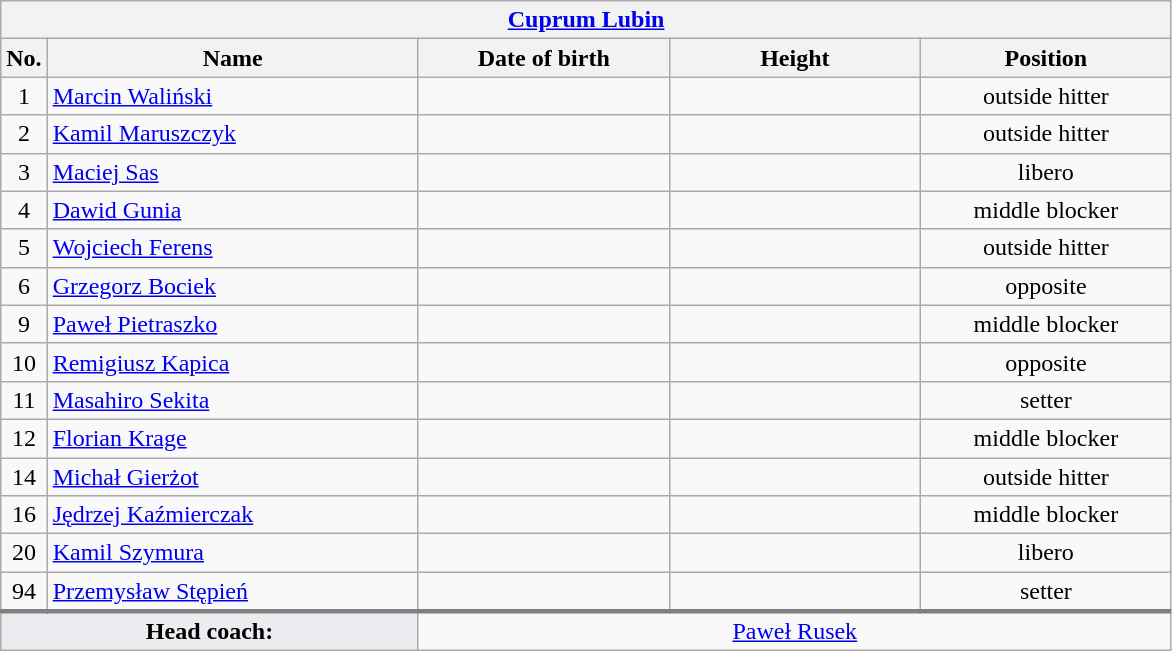<table class="wikitable collapsible collapsed" style="font-size:100%; text-align:center">
<tr>
<th colspan=5 style="width:30em"><a href='#'>Cuprum Lubin</a></th>
</tr>
<tr>
<th>No.</th>
<th style="width:15em">Name</th>
<th style="width:10em">Date of birth</th>
<th style="width:10em">Height</th>
<th style="width:10em">Position</th>
</tr>
<tr>
<td>1</td>
<td align=left> <a href='#'>Marcin Waliński</a></td>
<td align=right></td>
<td></td>
<td>outside hitter</td>
</tr>
<tr>
<td>2</td>
<td align=left> <a href='#'>Kamil Maruszczyk</a></td>
<td align=right></td>
<td></td>
<td>outside hitter</td>
</tr>
<tr>
<td>3</td>
<td align=left> <a href='#'>Maciej Sas</a></td>
<td align=right></td>
<td></td>
<td>libero</td>
</tr>
<tr>
<td>4</td>
<td align=left> <a href='#'>Dawid Gunia</a></td>
<td align=right></td>
<td></td>
<td>middle blocker</td>
</tr>
<tr>
<td>5</td>
<td align=left> <a href='#'>Wojciech Ferens</a></td>
<td align=right></td>
<td></td>
<td>outside hitter</td>
</tr>
<tr>
<td>6</td>
<td align=left> <a href='#'>Grzegorz Bociek</a></td>
<td align=right></td>
<td></td>
<td>opposite</td>
</tr>
<tr>
<td>9</td>
<td align=left> <a href='#'>Paweł Pietraszko</a></td>
<td align=right></td>
<td></td>
<td>middle blocker</td>
</tr>
<tr>
<td>10</td>
<td align=left> <a href='#'>Remigiusz Kapica</a></td>
<td align=right></td>
<td></td>
<td>opposite</td>
</tr>
<tr>
<td>11</td>
<td align=left> <a href='#'>Masahiro Sekita</a></td>
<td align=right></td>
<td></td>
<td>setter</td>
</tr>
<tr>
<td>12</td>
<td align=left> <a href='#'>Florian Krage</a></td>
<td align=right></td>
<td></td>
<td>middle blocker</td>
</tr>
<tr>
<td>14</td>
<td align=left> <a href='#'>Michał Gierżot</a></td>
<td align=right></td>
<td></td>
<td>outside hitter</td>
</tr>
<tr>
<td>16</td>
<td align=left> <a href='#'>Jędrzej Kaźmierczak</a></td>
<td align=right></td>
<td></td>
<td>middle blocker</td>
</tr>
<tr>
<td>20</td>
<td align=left> <a href='#'>Kamil Szymura</a></td>
<td align=right></td>
<td></td>
<td>libero</td>
</tr>
<tr>
<td>94</td>
<td align=left> <a href='#'>Przemysław Stępień</a></td>
<td align=right></td>
<td></td>
<td>setter</td>
</tr>
<tr style="border-top: 3px solid grey">
<td colspan=2 style="background:#EAECF0"><strong>Head coach:</strong></td>
<td colspan=3> <a href='#'>Paweł Rusek</a></td>
</tr>
</table>
